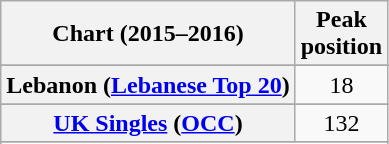<table class="wikitable sortable plainrowheaders" style="text-align:center">
<tr>
<th scope="col">Chart (2015–2016)</th>
<th scope="col">Peak<br>position</th>
</tr>
<tr>
</tr>
<tr>
</tr>
<tr>
</tr>
<tr>
</tr>
<tr>
</tr>
<tr>
</tr>
<tr>
</tr>
<tr>
</tr>
<tr>
<th scope="row">Lebanon (<a href='#'>Lebanese Top 20</a>)</th>
<td>18</td>
</tr>
<tr>
</tr>
<tr>
</tr>
<tr>
<th scope="row"><a href='#'>UK Singles</a> (<a href='#'>OCC</a>)</th>
<td>132</td>
</tr>
<tr>
</tr>
<tr>
</tr>
<tr>
</tr>
<tr>
</tr>
</table>
